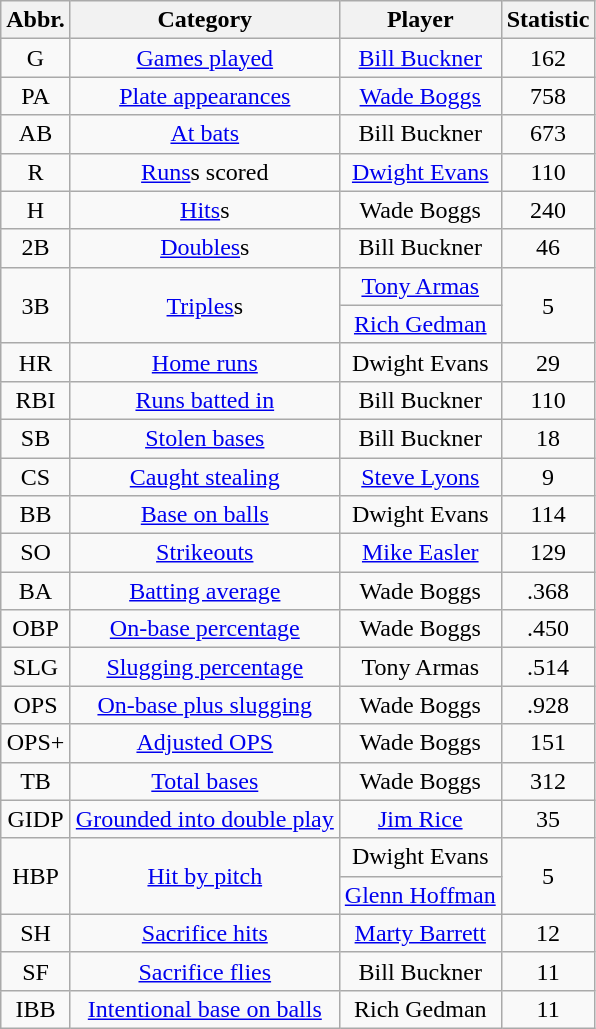<table class="wikitable sortable" style="text-align:center;">
<tr>
<th>Abbr.</th>
<th>Category</th>
<th>Player</th>
<th>Statistic</th>
</tr>
<tr>
<td>G</td>
<td><a href='#'>Games played</a></td>
<td><a href='#'>Bill Buckner</a></td>
<td>162</td>
</tr>
<tr>
<td>PA</td>
<td><a href='#'>Plate appearances</a></td>
<td><a href='#'>Wade Boggs</a></td>
<td>758</td>
</tr>
<tr>
<td>AB</td>
<td><a href='#'>At bats</a></td>
<td>Bill Buckner</td>
<td>673</td>
</tr>
<tr>
<td>R</td>
<td><a href='#'>Runs</a>s scored</td>
<td><a href='#'>Dwight Evans</a></td>
<td>110</td>
</tr>
<tr>
<td>H</td>
<td><a href='#'>Hits</a>s</td>
<td>Wade Boggs</td>
<td>240</td>
</tr>
<tr>
<td>2B</td>
<td><a href='#'>Doubles</a>s</td>
<td>Bill Buckner</td>
<td>46</td>
</tr>
<tr>
<td rowspan=2>3B</td>
<td rowspan=2><a href='#'>Triples</a>s</td>
<td><a href='#'>Tony Armas</a></td>
<td rowspan=2>5</td>
</tr>
<tr>
<td><a href='#'>Rich Gedman</a></td>
</tr>
<tr>
<td>HR</td>
<td><a href='#'>Home runs</a></td>
<td>Dwight Evans</td>
<td>29</td>
</tr>
<tr>
<td>RBI</td>
<td><a href='#'>Runs batted in</a></td>
<td>Bill Buckner</td>
<td>110</td>
</tr>
<tr>
<td>SB</td>
<td><a href='#'>Stolen bases</a></td>
<td>Bill Buckner</td>
<td>18</td>
</tr>
<tr>
<td>CS</td>
<td><a href='#'>Caught stealing</a></td>
<td><a href='#'>Steve Lyons</a></td>
<td>9</td>
</tr>
<tr>
<td>BB</td>
<td><a href='#'>Base on balls</a></td>
<td>Dwight Evans</td>
<td>114</td>
</tr>
<tr>
<td>SO</td>
<td><a href='#'>Strikeouts</a></td>
<td><a href='#'>Mike Easler</a></td>
<td>129</td>
</tr>
<tr>
<td>BA</td>
<td><a href='#'>Batting average</a></td>
<td>Wade Boggs</td>
<td>.368</td>
</tr>
<tr>
<td>OBP</td>
<td><a href='#'>On-base percentage</a></td>
<td>Wade Boggs</td>
<td>.450</td>
</tr>
<tr>
<td>SLG</td>
<td><a href='#'>Slugging percentage</a></td>
<td>Tony Armas</td>
<td>.514</td>
</tr>
<tr>
<td>OPS</td>
<td><a href='#'>On-base plus slugging</a></td>
<td>Wade Boggs</td>
<td>.928</td>
</tr>
<tr>
<td>OPS+</td>
<td><a href='#'>Adjusted OPS</a></td>
<td>Wade Boggs</td>
<td>151</td>
</tr>
<tr>
<td>TB</td>
<td><a href='#'>Total bases</a></td>
<td>Wade Boggs</td>
<td>312</td>
</tr>
<tr>
<td>GIDP</td>
<td><a href='#'>Grounded into double play</a></td>
<td><a href='#'>Jim Rice</a></td>
<td>35</td>
</tr>
<tr>
<td rowspan=2>HBP</td>
<td rowspan=2><a href='#'>Hit by pitch</a></td>
<td>Dwight Evans</td>
<td rowspan=2>5</td>
</tr>
<tr>
<td><a href='#'>Glenn Hoffman</a></td>
</tr>
<tr>
<td>SH</td>
<td><a href='#'>Sacrifice hits</a></td>
<td><a href='#'>Marty Barrett</a></td>
<td>12</td>
</tr>
<tr>
<td>SF</td>
<td><a href='#'>Sacrifice flies</a></td>
<td>Bill Buckner</td>
<td>11</td>
</tr>
<tr>
<td>IBB</td>
<td><a href='#'>Intentional base on balls</a></td>
<td>Rich Gedman</td>
<td>11</td>
</tr>
</table>
